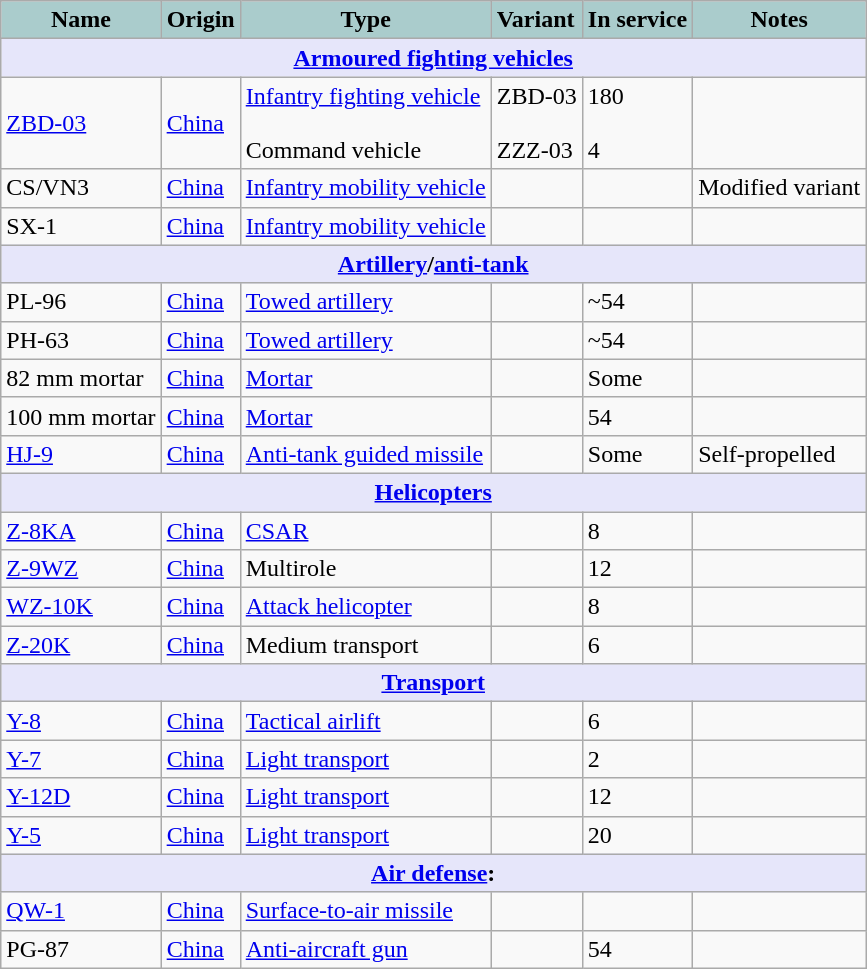<table class="wikitable">
<tr>
<th style="text-align:center; background:#acc;">Name</th>
<th style="text-align: center; background:#acc;">Origin</th>
<th style="text-align:l center; background:#acc;">Type</th>
<th style="text-align:left; background:#acc;">Variant</th>
<th style="text-align:center; background:#acc;">In service</th>
<th style="text-align: center; background:#acc;">Notes</th>
</tr>
<tr>
<th colspan="6" style="align: center; background: lavender;"><a href='#'>Armoured fighting vehicles</a></th>
</tr>
<tr>
<td><a href='#'>ZBD-03</a></td>
<td><a href='#'>China</a></td>
<td><a href='#'>Infantry fighting vehicle</a><br><br>Command vehicle</td>
<td>ZBD-03<br><br>ZZZ-03</td>
<td>180<br><br>4</td>
<td></td>
</tr>
<tr>
<td>CS/VN3</td>
<td><a href='#'>China</a></td>
<td><a href='#'>Infantry mobility vehicle</a></td>
<td></td>
<td></td>
<td>Modified variant</td>
</tr>
<tr>
<td>SX-1</td>
<td><a href='#'>China</a></td>
<td><a href='#'>Infantry mobility vehicle</a></td>
<td></td>
<td></td>
<td></td>
</tr>
<tr>
<th colspan="6" style="align: center; background: lavender;"><a href='#'>Artillery</a>/<a href='#'>anti-tank</a></th>
</tr>
<tr>
<td>PL-96</td>
<td><a href='#'>China</a></td>
<td><a href='#'>Towed artillery</a></td>
<td></td>
<td>~54</td>
<td></td>
</tr>
<tr>
<td>PH-63</td>
<td><a href='#'>China</a></td>
<td><a href='#'>Towed artillery</a></td>
<td></td>
<td>~54</td>
<td></td>
</tr>
<tr>
<td>82 mm mortar</td>
<td><a href='#'>China</a></td>
<td><a href='#'>Mortar</a></td>
<td></td>
<td>Some</td>
<td></td>
</tr>
<tr>
<td>100 mm mortar</td>
<td><a href='#'>China</a></td>
<td><a href='#'>Mortar</a></td>
<td></td>
<td>54</td>
<td></td>
</tr>
<tr>
<td><a href='#'>HJ-9</a></td>
<td><a href='#'>China</a></td>
<td><a href='#'>Anti-tank guided missile</a></td>
<td></td>
<td>Some</td>
<td>Self-propelled</td>
</tr>
<tr>
<th style="align: center; background: lavender;" colspan="6"><a href='#'>Helicopters</a></th>
</tr>
<tr>
<td><a href='#'>Z-8KA</a></td>
<td><a href='#'>China</a></td>
<td><a href='#'>CSAR</a></td>
<td></td>
<td>8</td>
<td></td>
</tr>
<tr>
<td><a href='#'>Z-9WZ</a></td>
<td><a href='#'>China</a></td>
<td>Multirole</td>
<td></td>
<td>12</td>
<td></td>
</tr>
<tr>
<td><a href='#'>WZ-10K</a></td>
<td><a href='#'>China</a></td>
<td><a href='#'>Attack helicopter</a></td>
<td></td>
<td>8</td>
<td></td>
</tr>
<tr>
<td><a href='#'>Z-20K</a></td>
<td><a href='#'>China</a></td>
<td>Medium transport</td>
<td></td>
<td>6</td>
<td></td>
</tr>
<tr>
<th colspan="6" style="align: center; background: lavender;"><a href='#'>Transport</a></th>
</tr>
<tr>
<td><a href='#'>Y-8</a></td>
<td><a href='#'>China</a></td>
<td><a href='#'>Tactical airlift</a></td>
<td></td>
<td>6</td>
<td></td>
</tr>
<tr>
<td><a href='#'>Y-7</a></td>
<td><a href='#'>China</a></td>
<td><a href='#'>Light transport</a></td>
<td></td>
<td>2</td>
<td></td>
</tr>
<tr>
<td><a href='#'>Y-12D</a></td>
<td><a href='#'>China</a></td>
<td><a href='#'>Light transport</a></td>
<td></td>
<td>12</td>
<td></td>
</tr>
<tr>
<td><a href='#'>Y-5</a></td>
<td><a href='#'>China</a></td>
<td><a href='#'>Light transport</a></td>
<td></td>
<td>20</td>
<td></td>
</tr>
<tr>
<th colspan="6" style="align: center; background: lavender;"><a href='#'>Air defense</a>:</th>
</tr>
<tr>
<td><a href='#'>QW-1</a></td>
<td><a href='#'>China</a></td>
<td><a href='#'>Surface-to-air missile</a></td>
<td></td>
<td></td>
<td></td>
</tr>
<tr>
<td>PG-87</td>
<td><a href='#'>China</a></td>
<td><a href='#'>Anti-aircraft gun</a></td>
<td></td>
<td>54</td>
<td></td>
</tr>
</table>
